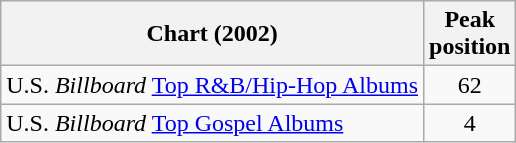<table class="wikitable sortable">
<tr>
<th align="left">Chart (2002)</th>
<th align="left">Peak<br>position</th>
</tr>
<tr>
<td align="left">U.S. <em>Billboard</em> <a href='#'>Top R&B/Hip-Hop Albums</a></td>
<td style="text-align:center;">62</td>
</tr>
<tr>
<td align="left">U.S. <em>Billboard</em> <a href='#'>Top Gospel Albums</a></td>
<td style="text-align:center;">4</td>
</tr>
</table>
